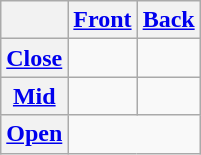<table class="wikitable" style="text-align: center">
<tr>
<th></th>
<th><a href='#'>Front</a></th>
<th><a href='#'>Back</a></th>
</tr>
<tr>
<th><a href='#'>Close</a></th>
<td></td>
<td></td>
</tr>
<tr>
<th><a href='#'>Mid</a></th>
<td></td>
<td></td>
</tr>
<tr>
<th><a href='#'>Open</a></th>
<td colspan="2"></td>
</tr>
</table>
